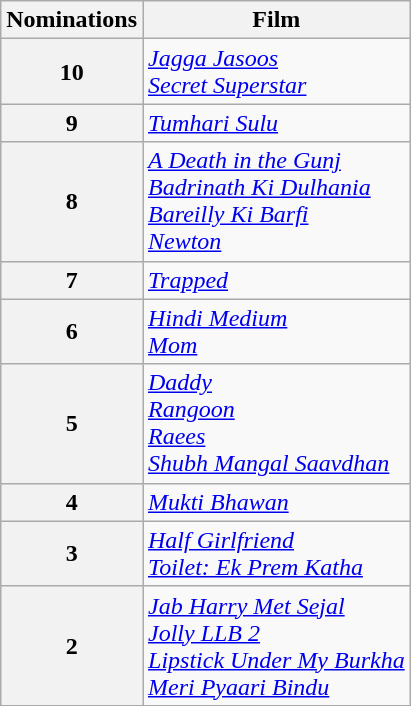<table class="wikitable">
<tr>
<th>Nominations</th>
<th>Film</th>
</tr>
<tr>
<th scope=row>10</th>
<td><em><a href='#'>Jagga Jasoos</a></em> <br> <em><a href='#'>Secret Superstar</a></em></td>
</tr>
<tr>
<th scope=row>9</th>
<td><em><a href='#'>Tumhari Sulu</a></em></td>
</tr>
<tr>
<th scope=row>8</th>
<td><em><a href='#'>A Death in the Gunj</a></em> <br> <em><a href='#'>Badrinath Ki Dulhania</a></em> <br> <em><a href='#'>Bareilly Ki Barfi</a></em> <br> <em><a href='#'>Newton</a></em></td>
</tr>
<tr>
<th scope=row>7</th>
<td><em><a href='#'>Trapped</a></em></td>
</tr>
<tr>
<th scope=row>6</th>
<td><em><a href='#'>Hindi Medium</a></em> <br> <em><a href='#'>Mom</a></em></td>
</tr>
<tr>
<th scope=row>5</th>
<td><em><a href='#'>Daddy</a></em> <br><em><a href='#'>Rangoon</a></em> <br> <em><a href='#'>Raees</a></em> <br> <em><a href='#'>Shubh Mangal Saavdhan</a></em></td>
</tr>
<tr>
<th scope=row>4</th>
<td><em><a href='#'>Mukti Bhawan</a></em></td>
</tr>
<tr>
<th scope=row>3</th>
<td><em><a href='#'>Half Girlfriend</a></em> <br> <em><a href='#'>Toilet: Ek Prem Katha</a></em></td>
</tr>
<tr>
<th scope=row>2</th>
<td><em><a href='#'>Jab Harry Met Sejal</a></em> <br> <em><a href='#'>Jolly LLB 2</a></em> <br> <em><a href='#'>Lipstick Under My Burkha</a></em> <br><em><a href='#'>Meri Pyaari Bindu</a></em><br></td>
</tr>
</table>
